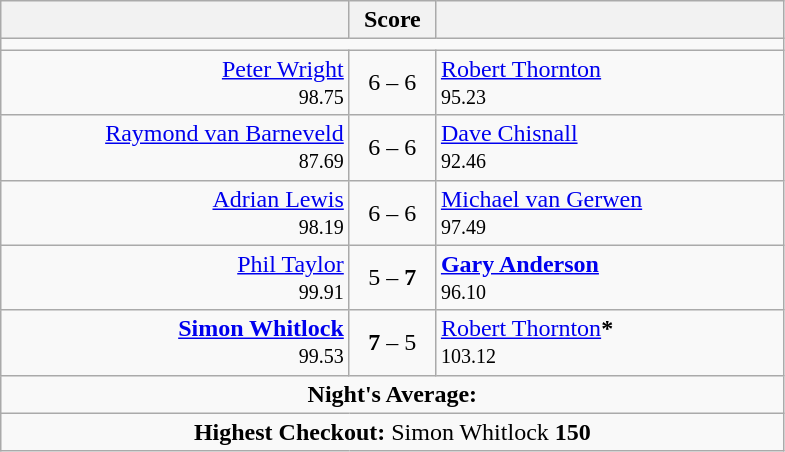<table class=wikitable style="text-align:center">
<tr>
<th width=225></th>
<th width=50>Score</th>
<th width=225></th>
</tr>
<tr align=centre>
<td colspan="3"></td>
</tr>
<tr align=left>
<td align=right><a href='#'>Peter Wright</a>  <br><small><span>98.75</span></small></td>
<td align=center>6 – 6</td>
<td> <a href='#'>Robert Thornton</a> <br><small><span>95.23</span></small></td>
</tr>
<tr align=left>
<td align=right><a href='#'>Raymond van Barneveld</a>  <br><small><span>87.69</span></small></td>
<td align=center>6 – 6</td>
<td> <a href='#'>Dave Chisnall</a> <br><small><span>92.46</span></small></td>
</tr>
<tr align=left>
<td align=right><a href='#'>Adrian Lewis</a>  <br><small><span>98.19</span></small></td>
<td align=center>6 – 6</td>
<td> <a href='#'>Michael van Gerwen</a> <br><small><span>97.49</span></small></td>
</tr>
<tr align=left>
<td align=right><a href='#'>Phil Taylor</a>  <br><small><span>99.91</span></small></td>
<td align=center>5 – <strong>7</strong></td>
<td> <strong><a href='#'>Gary Anderson</a></strong> <br><small><span>96.10</span></small></td>
</tr>
<tr align=left>
<td align=right><strong><a href='#'>Simon Whitlock</a></strong>  <br><small><span>99.53</span></small></td>
<td align=center><strong>7</strong> – 5</td>
<td> <a href='#'>Robert Thornton</a><strong>*</strong> <br><small><span>103.12</span></small></td>
</tr>
<tr align=center>
<td colspan="3"><strong>Night's Average:</strong> </td>
</tr>
<tr align=center>
<td colspan="3"><strong>Highest Checkout:</strong> Simon Whitlock <strong>150</strong></td>
</tr>
</table>
